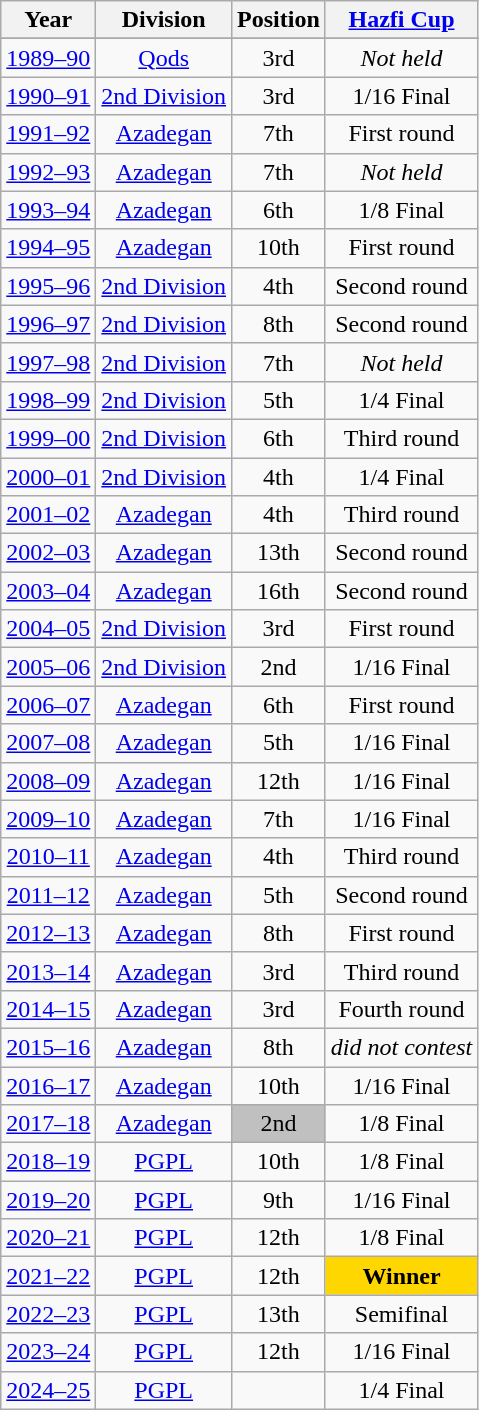<table class="wikitable" style="text-align: center">
<tr>
<th>Year</th>
<th>Division</th>
<th>Position</th>
<th><a href='#'>Hazfi Cup</a></th>
</tr>
<tr align="center">
</tr>
<tr>
<td><a href='#'>1989–90</a></td>
<td><a href='#'>Qods</a></td>
<td>3rd</td>
<td><em>Not held</em></td>
</tr>
<tr>
<td><a href='#'>1990–91</a></td>
<td><a href='#'>2nd Division</a></td>
<td>3rd </td>
<td>1/16 Final</td>
</tr>
<tr>
<td><a href='#'>1991–92</a></td>
<td><a href='#'>Azadegan</a></td>
<td>7th</td>
<td>First round</td>
</tr>
<tr>
<td><a href='#'>1992–93</a></td>
<td><a href='#'>Azadegan</a></td>
<td>7th</td>
<td><em>Not held</em></td>
</tr>
<tr>
<td><a href='#'>1993–94</a></td>
<td><a href='#'>Azadegan</a></td>
<td>6th</td>
<td>1/8 Final</td>
</tr>
<tr>
<td><a href='#'>1994–95</a></td>
<td><a href='#'>Azadegan</a></td>
<td>10th </td>
<td>First round</td>
</tr>
<tr>
<td><a href='#'>1995–96</a></td>
<td><a href='#'>2nd Division</a></td>
<td>4th</td>
<td>Second round</td>
</tr>
<tr>
<td><a href='#'>1996–97</a></td>
<td><a href='#'>2nd Division</a></td>
<td>8th</td>
<td>Second round</td>
</tr>
<tr>
<td><a href='#'>1997–98</a></td>
<td><a href='#'>2nd Division</a></td>
<td>7th</td>
<td><em>Not held</em></td>
</tr>
<tr>
<td><a href='#'>1998–99</a></td>
<td><a href='#'>2nd Division</a></td>
<td>5th</td>
<td>1/4 Final</td>
</tr>
<tr>
<td><a href='#'>1999–00</a></td>
<td><a href='#'>2nd Division</a></td>
<td>6th</td>
<td>Third round</td>
</tr>
<tr>
<td><a href='#'>2000–01</a></td>
<td><a href='#'>2nd Division</a></td>
<td>4th</td>
<td>1/4 Final</td>
</tr>
<tr>
<td><a href='#'>2001–02</a></td>
<td><a href='#'>Azadegan</a></td>
<td>4th</td>
<td>Third round</td>
</tr>
<tr>
<td><a href='#'>2002–03</a></td>
<td><a href='#'>Azadegan</a></td>
<td>13th</td>
<td>Second round</td>
</tr>
<tr>
<td><a href='#'>2003–04</a></td>
<td><a href='#'>Azadegan</a></td>
<td>16th </td>
<td>Second round</td>
</tr>
<tr>
<td><a href='#'>2004–05</a></td>
<td><a href='#'>2nd Division</a></td>
<td>3rd</td>
<td>First round</td>
</tr>
<tr>
<td><a href='#'>2005–06</a></td>
<td><a href='#'>2nd Division</a></td>
<td>2nd </td>
<td>1/16 Final</td>
</tr>
<tr>
<td><a href='#'>2006–07</a></td>
<td><a href='#'>Azadegan</a></td>
<td>6th</td>
<td>First round</td>
</tr>
<tr>
<td><a href='#'>2007–08</a></td>
<td><a href='#'>Azadegan</a></td>
<td>5th</td>
<td>1/16 Final</td>
</tr>
<tr>
<td><a href='#'>2008–09</a></td>
<td><a href='#'>Azadegan</a></td>
<td>12th</td>
<td>1/16 Final</td>
</tr>
<tr>
<td><a href='#'>2009–10</a></td>
<td><a href='#'>Azadegan</a></td>
<td>7th</td>
<td>1/16 Final</td>
</tr>
<tr>
<td><a href='#'>2010–11</a></td>
<td><a href='#'>Azadegan</a></td>
<td>4th</td>
<td>Third round</td>
</tr>
<tr>
<td><a href='#'>2011–12</a></td>
<td><a href='#'>Azadegan</a></td>
<td>5th</td>
<td>Second round</td>
</tr>
<tr>
<td><a href='#'>2012–13</a></td>
<td><a href='#'>Azadegan</a></td>
<td>8th</td>
<td>First round</td>
</tr>
<tr>
<td><a href='#'>2013–14</a></td>
<td><a href='#'>Azadegan</a></td>
<td>3rd</td>
<td>Third round</td>
</tr>
<tr>
<td><a href='#'>2014–15</a></td>
<td><a href='#'>Azadegan</a></td>
<td>3rd</td>
<td>Fourth round</td>
</tr>
<tr>
<td><a href='#'>2015–16</a></td>
<td><a href='#'>Azadegan</a></td>
<td>8th</td>
<td><em>did not contest</em></td>
</tr>
<tr>
<td><a href='#'>2016–17</a></td>
<td><a href='#'>Azadegan</a></td>
<td>10th</td>
<td>1/16 Final</td>
</tr>
<tr>
<td><a href='#'>2017–18</a></td>
<td><a href='#'>Azadegan</a></td>
<td bgcolor=silver>2nd </td>
<td>1/8 Final</td>
</tr>
<tr>
<td><a href='#'>2018–19</a></td>
<td><a href='#'>PGPL</a></td>
<td>10th</td>
<td>1/8 Final</td>
</tr>
<tr>
<td><a href='#'>2019–20</a></td>
<td><a href='#'>PGPL</a></td>
<td>9th</td>
<td>1/16 Final</td>
</tr>
<tr>
<td><a href='#'>2020–21</a></td>
<td><a href='#'>PGPL</a></td>
<td>12th</td>
<td>1/8 Final</td>
</tr>
<tr>
<td><a href='#'>2021–22</a></td>
<td><a href='#'>PGPL</a></td>
<td>12th</td>
<td bgcolor="gold"><strong>Winner</strong></td>
</tr>
<tr>
<td><a href='#'>2022–23</a></td>
<td><a href='#'>PGPL</a></td>
<td>13th</td>
<td>Semifinal</td>
</tr>
<tr>
<td><a href='#'>2023–24</a></td>
<td><a href='#'>PGPL</a></td>
<td>12th</td>
<td>1/16 Final</td>
</tr>
<tr>
<td><a href='#'>2024–25</a></td>
<td><a href='#'>PGPL</a></td>
<td></td>
<td>1/4 Final</td>
</tr>
</table>
